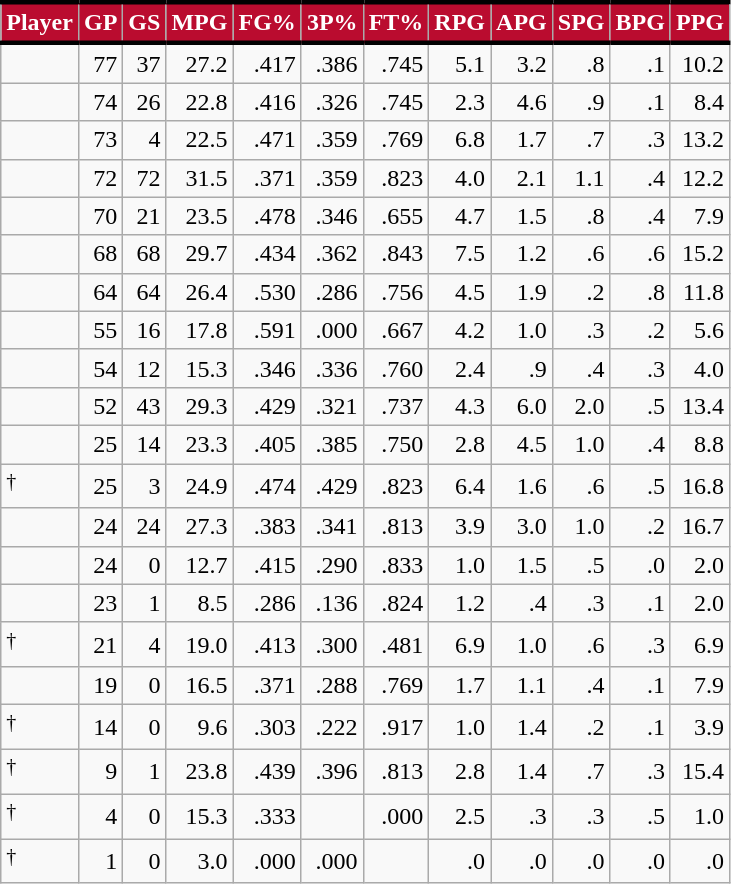<table class="wikitable sortable" style="text-align:right;">
<tr>
<th style="background:#BA0C2F; color:#FFFFFF; border-top:#010101 3px solid; border-bottom:#010101 3px solid;">Player</th>
<th style="background:#BA0C2F; color:#FFFFFF; border-top:#010101 3px solid; border-bottom:#010101 3px solid;">GP</th>
<th style="background:#BA0C2F; color:#FFFFFF; border-top:#010101 3px solid; border-bottom:#010101 3px solid;">GS</th>
<th style="background:#BA0C2F; color:#FFFFFF; border-top:#010101 3px solid; border-bottom:#010101 3px solid;">MPG</th>
<th style="background:#BA0C2F; color:#FFFFFF; border-top:#010101 3px solid; border-bottom:#010101 3px solid;">FG%</th>
<th style="background:#BA0C2F; color:#FFFFFF; border-top:#010101 3px solid; border-bottom:#010101 3px solid;">3P%</th>
<th style="background:#BA0C2F; color:#FFFFFF; border-top:#010101 3px solid; border-bottom:#010101 3px solid;">FT%</th>
<th style="background:#BA0C2F; color:#FFFFFF; border-top:#010101 3px solid; border-bottom:#010101 3px solid;">RPG</th>
<th style="background:#BA0C2F; color:#FFFFFF; border-top:#010101 3px solid; border-bottom:#010101 3px solid;">APG</th>
<th style="background:#BA0C2F; color:#FFFFFF; border-top:#010101 3px solid; border-bottom:#010101 3px solid;">SPG</th>
<th style="background:#BA0C2F; color:#FFFFFF; border-top:#010101 3px solid; border-bottom:#010101 3px solid;">BPG</th>
<th style="background:#BA0C2F; color:#FFFFFF; border-top:#010101 3px solid; border-bottom:#010101 3px solid;">PPG</th>
</tr>
<tr>
<td style="text-align:left;"></td>
<td>77</td>
<td>37</td>
<td>27.2</td>
<td>.417</td>
<td>.386</td>
<td>.745</td>
<td>5.1</td>
<td>3.2</td>
<td>.8</td>
<td>.1</td>
<td>10.2</td>
</tr>
<tr>
<td style="text-align:left;"></td>
<td>74</td>
<td>26</td>
<td>22.8</td>
<td>.416</td>
<td>.326</td>
<td>.745</td>
<td>2.3</td>
<td>4.6</td>
<td>.9</td>
<td>.1</td>
<td>8.4</td>
</tr>
<tr>
<td style="text-align:left;"></td>
<td>73</td>
<td>4</td>
<td>22.5</td>
<td>.471</td>
<td>.359</td>
<td>.769</td>
<td>6.8</td>
<td>1.7</td>
<td>.7</td>
<td>.3</td>
<td>13.2</td>
</tr>
<tr>
<td style="text-align:left;"></td>
<td>72</td>
<td>72</td>
<td>31.5</td>
<td>.371</td>
<td>.359</td>
<td>.823</td>
<td>4.0</td>
<td>2.1</td>
<td>1.1</td>
<td>.4</td>
<td>12.2</td>
</tr>
<tr>
<td style="text-align:left;"></td>
<td>70</td>
<td>21</td>
<td>23.5</td>
<td>.478</td>
<td>.346</td>
<td>.655</td>
<td>4.7</td>
<td>1.5</td>
<td>.8</td>
<td>.4</td>
<td>7.9</td>
</tr>
<tr>
<td style="text-align:left;"></td>
<td>68</td>
<td>68</td>
<td>29.7</td>
<td>.434</td>
<td>.362</td>
<td>.843</td>
<td>7.5</td>
<td>1.2</td>
<td>.6</td>
<td>.6</td>
<td>15.2</td>
</tr>
<tr>
<td style="text-align:left;"></td>
<td>64</td>
<td>64</td>
<td>26.4</td>
<td>.530</td>
<td>.286</td>
<td>.756</td>
<td>4.5</td>
<td>1.9</td>
<td>.2</td>
<td>.8</td>
<td>11.8</td>
</tr>
<tr>
<td style="text-align:left;"></td>
<td>55</td>
<td>16</td>
<td>17.8</td>
<td>.591</td>
<td>.000</td>
<td>.667</td>
<td>4.2</td>
<td>1.0</td>
<td>.3</td>
<td>.2</td>
<td>5.6</td>
</tr>
<tr>
<td style="text-align:left;"></td>
<td>54</td>
<td>12</td>
<td>15.3</td>
<td>.346</td>
<td>.336</td>
<td>.760</td>
<td>2.4</td>
<td>.9</td>
<td>.4</td>
<td>.3</td>
<td>4.0</td>
</tr>
<tr>
<td style="text-align:left;"></td>
<td>52</td>
<td>43</td>
<td>29.3</td>
<td>.429</td>
<td>.321</td>
<td>.737</td>
<td>4.3</td>
<td>6.0</td>
<td>2.0</td>
<td>.5</td>
<td>13.4</td>
</tr>
<tr>
<td style="text-align:left;"></td>
<td>25</td>
<td>14</td>
<td>23.3</td>
<td>.405</td>
<td>.385</td>
<td>.750</td>
<td>2.8</td>
<td>4.5</td>
<td>1.0</td>
<td>.4</td>
<td>8.8</td>
</tr>
<tr>
<td style="text-align:left;"><sup>†</sup></td>
<td>25</td>
<td>3</td>
<td>24.9</td>
<td>.474</td>
<td>.429</td>
<td>.823</td>
<td>6.4</td>
<td>1.6</td>
<td>.6</td>
<td>.5</td>
<td>16.8</td>
</tr>
<tr>
<td style="text-align:left;"></td>
<td>24</td>
<td>24</td>
<td>27.3</td>
<td>.383</td>
<td>.341</td>
<td>.813</td>
<td>3.9</td>
<td>3.0</td>
<td>1.0</td>
<td>.2</td>
<td>16.7</td>
</tr>
<tr>
<td style="text-align:left;"></td>
<td>24</td>
<td>0</td>
<td>12.7</td>
<td>.415</td>
<td>.290</td>
<td>.833</td>
<td>1.0</td>
<td>1.5</td>
<td>.5</td>
<td>.0</td>
<td>2.0</td>
</tr>
<tr>
<td style="text-align:left;"></td>
<td>23</td>
<td>1</td>
<td>8.5</td>
<td>.286</td>
<td>.136</td>
<td>.824</td>
<td>1.2</td>
<td>.4</td>
<td>.3</td>
<td>.1</td>
<td>2.0</td>
</tr>
<tr>
<td style="text-align:left;"><sup>†</sup></td>
<td>21</td>
<td>4</td>
<td>19.0</td>
<td>.413</td>
<td>.300</td>
<td>.481</td>
<td>6.9</td>
<td>1.0</td>
<td>.6</td>
<td>.3</td>
<td>6.9</td>
</tr>
<tr>
<td style="text-align:left;"></td>
<td>19</td>
<td>0</td>
<td>16.5</td>
<td>.371</td>
<td>.288</td>
<td>.769</td>
<td>1.7</td>
<td>1.1</td>
<td>.4</td>
<td>.1</td>
<td>7.9</td>
</tr>
<tr>
<td style="text-align:left;"><sup>†</sup></td>
<td>14</td>
<td>0</td>
<td>9.6</td>
<td>.303</td>
<td>.222</td>
<td>.917</td>
<td>1.0</td>
<td>1.4</td>
<td>.2</td>
<td>.1</td>
<td>3.9</td>
</tr>
<tr>
<td style="text-align:left;"><sup>†</sup></td>
<td>9</td>
<td>1</td>
<td>23.8</td>
<td>.439</td>
<td>.396</td>
<td>.813</td>
<td>2.8</td>
<td>1.4</td>
<td>.7</td>
<td>.3</td>
<td>15.4</td>
</tr>
<tr>
<td style="text-align:left;"><sup>†</sup></td>
<td>4</td>
<td>0</td>
<td>15.3</td>
<td>.333</td>
<td></td>
<td>.000</td>
<td>2.5</td>
<td>.3</td>
<td>.3</td>
<td>.5</td>
<td>1.0</td>
</tr>
<tr>
<td style="text-align:left;"><sup>†</sup></td>
<td>1</td>
<td>0</td>
<td>3.0</td>
<td>.000</td>
<td>.000</td>
<td></td>
<td>.0</td>
<td>.0</td>
<td>.0</td>
<td>.0</td>
<td>.0</td>
</tr>
</table>
